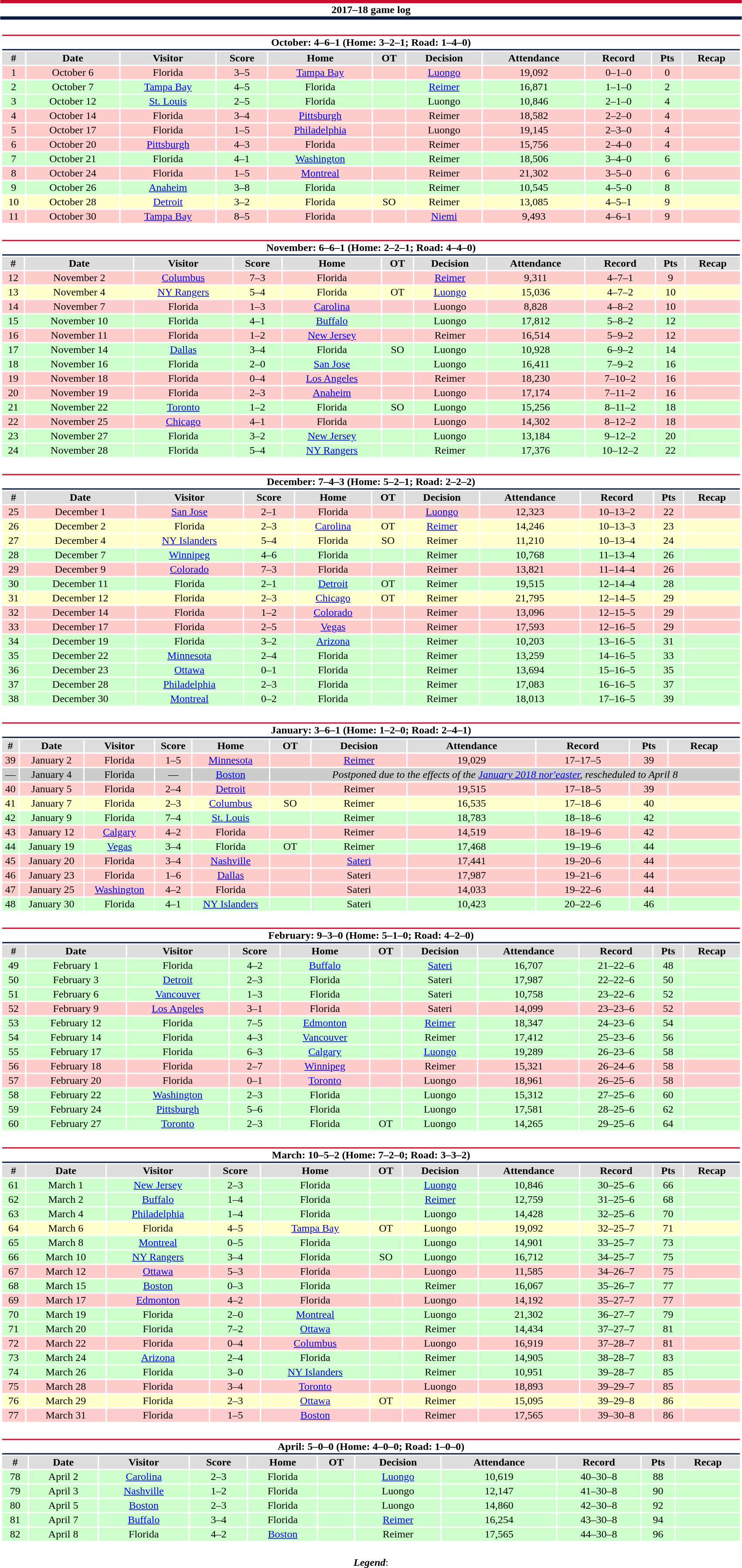<table class="toccolours" style="width:90%; clear:both; margin:1.5em auto; text-align:center;">
<tr>
<th colspan="11" style="background:#FFFFFF; border-top:#C8102E 5px solid; border-bottom:#041E42 5px solid;">2017–18 game log</th>
</tr>
<tr>
<td colspan=11><br><table class="toccolours collapsible collapsed" style="width:100%;">
<tr>
<th colspan="11" style="background:#FFFFFF; border-top:#C8102E 2px solid; border-bottom:#041E42 2px solid;">October: 4–6–1 (Home: 3–2–1; Road: 1–4–0)</th>
</tr>
<tr style="background:#ddd;">
<th>#</th>
<th>Date</th>
<th>Visitor</th>
<th>Score</th>
<th>Home</th>
<th>OT</th>
<th>Decision</th>
<th>Attendance</th>
<th>Record</th>
<th>Pts</th>
<th>Recap</th>
</tr>
<tr style="background:#fcc;">
<td>1</td>
<td>October 6</td>
<td>Florida</td>
<td>3–5</td>
<td><a href='#'>Tampa Bay</a></td>
<td></td>
<td><a href='#'>Luongo</a></td>
<td>19,092</td>
<td>0–1–0</td>
<td>0</td>
<td></td>
</tr>
<tr style="background:#cfc;">
<td>2</td>
<td>October 7</td>
<td><a href='#'>Tampa Bay</a></td>
<td>4–5</td>
<td>Florida</td>
<td></td>
<td><a href='#'>Reimer</a></td>
<td>16,871</td>
<td>1–1–0</td>
<td>2</td>
<td></td>
</tr>
<tr style="background:#cfc;">
<td>3</td>
<td>October 12</td>
<td><a href='#'>St. Louis</a></td>
<td>2–5</td>
<td>Florida</td>
<td></td>
<td>Luongo</td>
<td>10,846</td>
<td>2–1–0</td>
<td>4</td>
<td></td>
</tr>
<tr style="background:#fcc;">
<td>4</td>
<td>October 14</td>
<td>Florida</td>
<td>3–4</td>
<td><a href='#'>Pittsburgh</a></td>
<td></td>
<td>Reimer</td>
<td>18,582</td>
<td>2–2–0</td>
<td>4</td>
<td></td>
</tr>
<tr style="background:#fcc;">
<td>5</td>
<td>October 17</td>
<td>Florida</td>
<td>1–5</td>
<td><a href='#'>Philadelphia</a></td>
<td></td>
<td>Luongo</td>
<td>19,145</td>
<td>2–3–0</td>
<td>4</td>
<td></td>
</tr>
<tr style="background:#fcc;">
<td>6</td>
<td>October 20</td>
<td><a href='#'>Pittsburgh</a></td>
<td>4–3</td>
<td>Florida</td>
<td></td>
<td>Reimer</td>
<td>15,756</td>
<td>2–4–0</td>
<td>4</td>
<td></td>
</tr>
<tr style="background:#cfc;">
<td>7</td>
<td>October 21</td>
<td>Florida</td>
<td>4–1</td>
<td><a href='#'>Washington</a></td>
<td></td>
<td>Reimer</td>
<td>18,506</td>
<td>3–4–0</td>
<td>6</td>
<td></td>
</tr>
<tr style="background:#fcc;">
<td>8</td>
<td>October 24</td>
<td>Florida</td>
<td>1–5</td>
<td><a href='#'>Montreal</a></td>
<td></td>
<td>Reimer</td>
<td>21,302</td>
<td>3–5–0</td>
<td>6</td>
<td></td>
</tr>
<tr style="background:#cfc;">
<td>9</td>
<td>October 26</td>
<td><a href='#'>Anaheim</a></td>
<td>3–8</td>
<td>Florida</td>
<td></td>
<td>Reimer</td>
<td>10,545</td>
<td>4–5–0</td>
<td>8</td>
<td></td>
</tr>
<tr style="background:#ffc;">
<td>10</td>
<td>October 28</td>
<td><a href='#'>Detroit</a></td>
<td>3–2</td>
<td>Florida</td>
<td>SO</td>
<td>Reimer</td>
<td>13,085</td>
<td>4–5–1</td>
<td>9</td>
<td></td>
</tr>
<tr style="background:#fcc;">
<td>11</td>
<td>October 30</td>
<td><a href='#'>Tampa Bay</a></td>
<td>8–5</td>
<td>Florida</td>
<td></td>
<td><a href='#'>Niemi</a></td>
<td>9,493</td>
<td>4–6–1</td>
<td>9</td>
<td></td>
</tr>
</table>
</td>
</tr>
<tr>
<td colspan=11><br><table class="toccolours collapsible collapsed" style="width:100%;">
<tr>
<th colspan="11" style="background:#FFFFFF; border-top:#C8102E 2px solid; border-bottom:#041E42 2px solid;">November: 6–6–1 (Home: 2–2–1; Road: 4–4–0)</th>
</tr>
<tr style="background:#ddd;">
<th>#</th>
<th>Date</th>
<th>Visitor</th>
<th>Score</th>
<th>Home</th>
<th>OT</th>
<th>Decision</th>
<th>Attendance</th>
<th>Record</th>
<th>Pts</th>
<th>Recap</th>
</tr>
<tr style="background:#fcc;">
<td>12</td>
<td>November 2</td>
<td><a href='#'>Columbus</a></td>
<td>7–3</td>
<td>Florida</td>
<td></td>
<td><a href='#'>Reimer</a></td>
<td>9,311</td>
<td>4–7–1</td>
<td>9</td>
<td></td>
</tr>
<tr style="background:#ffc;">
<td>13</td>
<td>November 4</td>
<td><a href='#'>NY Rangers</a></td>
<td>5–4</td>
<td>Florida</td>
<td>OT</td>
<td><a href='#'>Luongo</a></td>
<td>15,036</td>
<td>4–7–2</td>
<td>10</td>
<td></td>
</tr>
<tr style="background:#fcc;">
<td>14</td>
<td>November 7</td>
<td>Florida</td>
<td>1–3</td>
<td><a href='#'>Carolina</a></td>
<td></td>
<td>Luongo</td>
<td>8,828</td>
<td>4–8–2</td>
<td>10</td>
<td></td>
</tr>
<tr style="background:#cfc;">
<td>15</td>
<td>November 10</td>
<td>Florida</td>
<td>4–1</td>
<td><a href='#'>Buffalo</a></td>
<td></td>
<td>Luongo</td>
<td>17,812</td>
<td>5–8–2</td>
<td>12</td>
<td></td>
</tr>
<tr style="background:#fcc;">
<td>16</td>
<td>November 11</td>
<td>Florida</td>
<td>1–2</td>
<td><a href='#'>New Jersey</a></td>
<td></td>
<td>Reimer</td>
<td>16,514</td>
<td>5–9–2</td>
<td>12</td>
<td></td>
</tr>
<tr style="background:#cfc;">
<td>17</td>
<td>November 14</td>
<td><a href='#'>Dallas</a></td>
<td>3–4</td>
<td>Florida</td>
<td>SO</td>
<td>Luongo</td>
<td>10,928</td>
<td>6–9–2</td>
<td>14</td>
<td></td>
</tr>
<tr style="background:#cfc;">
<td>18</td>
<td>November 16</td>
<td>Florida</td>
<td>2–0</td>
<td><a href='#'>San Jose</a></td>
<td></td>
<td>Luongo</td>
<td>16,411</td>
<td>7–9–2</td>
<td>16</td>
<td></td>
</tr>
<tr style="background:#fcc;">
<td>19</td>
<td>November 18</td>
<td>Florida</td>
<td>0–4</td>
<td><a href='#'>Los Angeles</a></td>
<td></td>
<td>Reimer</td>
<td>18,230</td>
<td>7–10–2</td>
<td>16</td>
<td></td>
</tr>
<tr style="background:#fcc;">
<td>20</td>
<td>November 19</td>
<td>Florida</td>
<td>2–3</td>
<td><a href='#'>Anaheim</a></td>
<td></td>
<td>Luongo</td>
<td>17,174</td>
<td>7–11–2</td>
<td>16</td>
<td></td>
</tr>
<tr style="background:#cfc;">
<td>21</td>
<td>November 22</td>
<td><a href='#'>Toronto</a></td>
<td>1–2</td>
<td>Florida</td>
<td>SO</td>
<td>Luongo</td>
<td>15,256</td>
<td>8–11–2</td>
<td>18</td>
<td></td>
</tr>
<tr style="background:#fcc;">
<td>22</td>
<td>November 25</td>
<td><a href='#'>Chicago</a></td>
<td>4–1</td>
<td>Florida</td>
<td></td>
<td>Luongo</td>
<td>14,302</td>
<td>8–12–2</td>
<td>18</td>
<td></td>
</tr>
<tr style="background:#cfc;">
<td>23</td>
<td>November 27</td>
<td>Florida</td>
<td>3–2</td>
<td><a href='#'>New Jersey</a></td>
<td></td>
<td>Luongo</td>
<td>13,184</td>
<td>9–12–2</td>
<td>20</td>
<td></td>
</tr>
<tr style="background:#cfc;">
<td>24</td>
<td>November 28</td>
<td>Florida</td>
<td>5–4</td>
<td><a href='#'>NY Rangers</a></td>
<td></td>
<td>Reimer</td>
<td>17,376</td>
<td>10–12–2</td>
<td>22</td>
<td></td>
</tr>
</table>
</td>
</tr>
<tr>
<td colspan=11><br><table class="toccolours collapsible collapsed" style="width:100%;">
<tr>
<th colspan="11" style="background:#FFFFFF; border-top:#C8102E 2px solid; border-bottom:#041E42 2px solid;">December: 7–4–3 (Home: 5–2–1; Road: 2–2–2)</th>
</tr>
<tr style="background:#ddd;">
<th>#</th>
<th>Date</th>
<th>Visitor</th>
<th>Score</th>
<th>Home</th>
<th>OT</th>
<th>Decision</th>
<th>Attendance</th>
<th>Record</th>
<th>Pts</th>
<th>Recap</th>
</tr>
<tr style="background:#fcc;">
<td>25</td>
<td>December 1</td>
<td><a href='#'>San Jose</a></td>
<td>2–1</td>
<td>Florida</td>
<td></td>
<td><a href='#'>Luongo</a></td>
<td>12,323</td>
<td>10–13–2</td>
<td>22</td>
<td></td>
</tr>
<tr style="background:#ffc;">
<td>26</td>
<td>December 2</td>
<td>Florida</td>
<td>2–3</td>
<td><a href='#'>Carolina</a></td>
<td>OT</td>
<td><a href='#'>Reimer</a></td>
<td>14,246</td>
<td>10–13–3</td>
<td>23</td>
<td></td>
</tr>
<tr style="background:#ffc;">
<td>27</td>
<td>December 4</td>
<td><a href='#'>NY Islanders</a></td>
<td>5–4</td>
<td>Florida</td>
<td>SO</td>
<td>Reimer</td>
<td>11,210</td>
<td>10–13–4</td>
<td>24</td>
<td></td>
</tr>
<tr style="background:#cfc;">
<td>28</td>
<td>December 7</td>
<td><a href='#'>Winnipeg</a></td>
<td>4–6</td>
<td>Florida</td>
<td></td>
<td>Reimer</td>
<td>10,768</td>
<td>11–13–4</td>
<td>26</td>
<td></td>
</tr>
<tr style="background:#fcc;">
<td>29</td>
<td>December 9</td>
<td><a href='#'>Colorado</a></td>
<td>7–3</td>
<td>Florida</td>
<td></td>
<td>Reimer</td>
<td>13,821</td>
<td>11–14–4</td>
<td>26</td>
<td></td>
</tr>
<tr style="background:#cfc;">
<td>30</td>
<td>December 11</td>
<td>Florida</td>
<td>2–1</td>
<td><a href='#'>Detroit</a></td>
<td>OT</td>
<td>Reimer</td>
<td>19,515</td>
<td>12–14–4</td>
<td>28</td>
<td></td>
</tr>
<tr style="background:#ffc;">
<td>31</td>
<td>December 12</td>
<td>Florida</td>
<td>2–3</td>
<td><a href='#'>Chicago</a></td>
<td>OT</td>
<td>Reimer</td>
<td>21,795</td>
<td>12–14–5</td>
<td>29</td>
<td></td>
</tr>
<tr style="background:#fcc;">
<td>32</td>
<td>December 14</td>
<td>Florida</td>
<td>1–2</td>
<td><a href='#'>Colorado</a></td>
<td></td>
<td>Reimer</td>
<td>13,096</td>
<td>12–15–5</td>
<td>29</td>
<td></td>
</tr>
<tr style="background:#fcc;">
<td>33</td>
<td>December 17</td>
<td>Florida</td>
<td>2–5</td>
<td><a href='#'>Vegas</a></td>
<td></td>
<td>Reimer</td>
<td>17,593</td>
<td>12–16–5</td>
<td>29</td>
<td></td>
</tr>
<tr style="background:#cfc;">
<td>34</td>
<td>December 19</td>
<td>Florida</td>
<td>3–2</td>
<td><a href='#'>Arizona</a></td>
<td></td>
<td>Reimer</td>
<td>10,203</td>
<td>13–16–5</td>
<td>31</td>
<td></td>
</tr>
<tr style="background:#cfc;">
<td>35</td>
<td>December 22</td>
<td><a href='#'>Minnesota</a></td>
<td>2–4</td>
<td>Florida</td>
<td></td>
<td>Reimer</td>
<td>13,259</td>
<td>14–16–5</td>
<td>33</td>
<td></td>
</tr>
<tr style="background:#cfc;">
<td>36</td>
<td>December 23</td>
<td><a href='#'>Ottawa</a></td>
<td>0–1</td>
<td>Florida</td>
<td></td>
<td>Reimer</td>
<td>13,694</td>
<td>15–16–5</td>
<td>35</td>
<td></td>
</tr>
<tr style="background:#cfc;">
<td>37</td>
<td>December 28</td>
<td><a href='#'>Philadelphia</a></td>
<td>2–3</td>
<td>Florida</td>
<td></td>
<td>Reimer</td>
<td>17,083</td>
<td>16–16–5</td>
<td>37</td>
<td></td>
</tr>
<tr style="background:#cfc;">
<td>38</td>
<td>December 30</td>
<td><a href='#'>Montreal</a></td>
<td>0–2</td>
<td>Florida</td>
<td></td>
<td>Reimer</td>
<td>18,013</td>
<td>17–16–5</td>
<td>39</td>
<td></td>
</tr>
</table>
</td>
</tr>
<tr>
<td colspan=11><br><table class="toccolours collapsible collapsed" style="width:100%;">
<tr>
<th colspan="11" style="background:#FFFFFF; border-top:#C8102E 2px solid; border-bottom:#041E42 2px solid;">January: 3–6–1 (Home: 1–2–0; Road: 2–4–1)</th>
</tr>
<tr style="background:#ddd;">
<th>#</th>
<th>Date</th>
<th>Visitor</th>
<th>Score</th>
<th>Home</th>
<th>OT</th>
<th>Decision</th>
<th>Attendance</th>
<th>Record</th>
<th>Pts</th>
<th>Recap</th>
</tr>
<tr style="background:#fcc;">
<td>39</td>
<td>January 2</td>
<td>Florida</td>
<td>1–5</td>
<td><a href='#'>Minnesota</a></td>
<td></td>
<td><a href='#'>Reimer</a></td>
<td>19,029</td>
<td>17–17–5</td>
<td>39</td>
<td></td>
</tr>
<tr style="background:#ccc;">
<td>—</td>
<td>January 4</td>
<td>Florida</td>
<td>—</td>
<td><a href='#'>Boston</a></td>
<td colspan="6"><em>Postponed due to the effects of the <a href='#'>January 2018 nor'easter</a>, rescheduled to April 8</em></td>
</tr>
<tr style="background:#fcc;">
<td>40</td>
<td>January 5</td>
<td>Florida</td>
<td>2–4</td>
<td><a href='#'>Detroit</a></td>
<td></td>
<td>Reimer</td>
<td>19,515</td>
<td>17–18–5</td>
<td>39</td>
<td></td>
</tr>
<tr style="background:#ffc;">
<td>41</td>
<td>January 7</td>
<td>Florida</td>
<td>2–3</td>
<td><a href='#'>Columbus</a></td>
<td>SO</td>
<td>Reimer</td>
<td>16,535</td>
<td>17–18–6</td>
<td>40</td>
<td></td>
</tr>
<tr style="background:#cfc;">
<td>42</td>
<td>January 9</td>
<td>Florida</td>
<td>7–4</td>
<td><a href='#'>St. Louis</a></td>
<td></td>
<td>Reimer</td>
<td>18,783</td>
<td>18–18–6</td>
<td>42</td>
<td></td>
</tr>
<tr style="background:#fcc;">
<td>43</td>
<td>January 12</td>
<td><a href='#'>Calgary</a></td>
<td>4–2</td>
<td>Florida</td>
<td></td>
<td>Reimer</td>
<td>14,519</td>
<td>18–19–6</td>
<td>42</td>
<td></td>
</tr>
<tr style="background:#cfc;">
<td>44</td>
<td>January 19</td>
<td><a href='#'>Vegas</a></td>
<td>3–4</td>
<td>Florida</td>
<td>OT</td>
<td>Reimer</td>
<td>17,468</td>
<td>19–19–6</td>
<td>44</td>
<td></td>
</tr>
<tr style="background:#fcc;">
<td>45</td>
<td>January 20</td>
<td>Florida</td>
<td>3–4</td>
<td><a href='#'>Nashville</a></td>
<td></td>
<td><a href='#'>Sateri</a></td>
<td>17,441</td>
<td>19–20–6</td>
<td>44</td>
<td></td>
</tr>
<tr style="background:#fcc;">
<td>46</td>
<td>January 23</td>
<td>Florida</td>
<td>1–6</td>
<td><a href='#'>Dallas</a></td>
<td></td>
<td>Sateri</td>
<td>17,987</td>
<td>19–21–6</td>
<td>44</td>
<td></td>
</tr>
<tr style="background:#fcc;">
<td>47</td>
<td>January 25</td>
<td><a href='#'>Washington</a></td>
<td>4–2</td>
<td>Florida</td>
<td></td>
<td>Sateri</td>
<td>14,033</td>
<td>19–22–6</td>
<td>44</td>
<td></td>
</tr>
<tr style="background:#cfc;">
<td>48</td>
<td>January 30</td>
<td>Florida</td>
<td>4–1</td>
<td><a href='#'>NY Islanders</a></td>
<td></td>
<td>Sateri</td>
<td>10,423</td>
<td>20–22–6</td>
<td>46</td>
<td></td>
</tr>
</table>
</td>
</tr>
<tr>
<td colspan=11><br><table class="toccolours collapsible collapsed" style="width:100%;">
<tr>
<th colspan="11" style="background:#FFFFFF; border-top:#C8102E 2px solid; border-bottom:#041E42 2px solid;">February: 9–3–0 (Home: 5–1–0; Road: 4–2–0)</th>
</tr>
<tr style="background:#ddd;">
<th>#</th>
<th>Date</th>
<th>Visitor</th>
<th>Score</th>
<th>Home</th>
<th>OT</th>
<th>Decision</th>
<th>Attendance</th>
<th>Record</th>
<th>Pts</th>
<th>Recap</th>
</tr>
<tr style="background:#cfc;">
<td>49</td>
<td>February 1</td>
<td>Florida</td>
<td>4–2</td>
<td><a href='#'>Buffalo</a></td>
<td></td>
<td><a href='#'>Sateri</a></td>
<td>16,707</td>
<td>21–22–6</td>
<td>48</td>
<td></td>
</tr>
<tr style="background:#cfc;">
<td>50</td>
<td>February 3</td>
<td><a href='#'>Detroit</a></td>
<td>2–3</td>
<td>Florida</td>
<td></td>
<td>Sateri</td>
<td>17,987</td>
<td>22–22–6</td>
<td>50</td>
<td></td>
</tr>
<tr style="background:#cfc;">
<td>51</td>
<td>February 6</td>
<td><a href='#'>Vancouver</a></td>
<td>1–3</td>
<td>Florida</td>
<td></td>
<td>Sateri</td>
<td>10,758</td>
<td>23–22–6</td>
<td>52</td>
<td></td>
</tr>
<tr style="background:#fcc;">
<td>52</td>
<td>February 9</td>
<td><a href='#'>Los Angeles</a></td>
<td>3–1</td>
<td>Florida</td>
<td></td>
<td>Sateri</td>
<td>14,099</td>
<td>23–23–6</td>
<td>52</td>
<td></td>
</tr>
<tr style="background:#cfc;">
<td>53</td>
<td>February 12</td>
<td>Florida</td>
<td>7–5</td>
<td><a href='#'>Edmonton</a></td>
<td></td>
<td><a href='#'>Reimer</a></td>
<td>18,347</td>
<td>24–23–6</td>
<td>54</td>
<td></td>
</tr>
<tr style="background:#cfc;">
<td>54</td>
<td>February 14</td>
<td>Florida</td>
<td>4–3</td>
<td><a href='#'>Vancouver</a></td>
<td></td>
<td>Reimer</td>
<td>17,412</td>
<td>25–23–6</td>
<td>56</td>
<td></td>
</tr>
<tr style="background:#cfc;">
<td>55</td>
<td>February 17</td>
<td>Florida</td>
<td>6–3</td>
<td><a href='#'>Calgary</a></td>
<td></td>
<td><a href='#'>Luongo</a></td>
<td>19,289</td>
<td>26–23–6</td>
<td>58</td>
<td></td>
</tr>
<tr style="background:#fcc;">
<td>56</td>
<td>February 18</td>
<td>Florida</td>
<td>2–7</td>
<td><a href='#'>Winnipeg</a></td>
<td></td>
<td>Reimer</td>
<td>15,321</td>
<td>26–24–6</td>
<td>58</td>
<td></td>
</tr>
<tr style="background:#fcc;">
<td>57</td>
<td>February 20</td>
<td>Florida</td>
<td>0–1</td>
<td><a href='#'>Toronto</a></td>
<td></td>
<td>Luongo</td>
<td>18,961</td>
<td>26–25–6</td>
<td>58</td>
<td></td>
</tr>
<tr style="background:#cfc;">
<td>58</td>
<td>February 22</td>
<td><a href='#'>Washington</a></td>
<td>2–3</td>
<td>Florida</td>
<td></td>
<td>Luongo</td>
<td>15,312</td>
<td>27–25–6</td>
<td>60</td>
<td></td>
</tr>
<tr style="background:#cfc;">
<td>59</td>
<td>February 24</td>
<td><a href='#'>Pittsburgh</a></td>
<td>5–6</td>
<td>Florida</td>
<td></td>
<td>Luongo</td>
<td>17,581</td>
<td>28–25–6</td>
<td>62</td>
<td></td>
</tr>
<tr style="background:#cfc;">
<td>60</td>
<td>February 27</td>
<td><a href='#'>Toronto</a></td>
<td>2–3</td>
<td>Florida</td>
<td>OT</td>
<td>Luongo</td>
<td>14,265</td>
<td>29–25–6</td>
<td>64</td>
<td></td>
</tr>
</table>
</td>
</tr>
<tr>
<td colspan=11><br><table class="toccolours collapsible collapsed" style="width:100%;">
<tr>
<th colspan="11" style="background:#FFFFFF; border-top:#C8102E 2px solid; border-bottom:#041E42 2px solid;">March: 10–5–2 (Home: 7–2–0; Road: 3–3–2)</th>
</tr>
<tr style="background:#ddd;">
<th>#</th>
<th>Date</th>
<th>Visitor</th>
<th>Score</th>
<th>Home</th>
<th>OT</th>
<th>Decision</th>
<th>Attendance</th>
<th>Record</th>
<th>Pts</th>
<th>Recap</th>
</tr>
<tr style="background:#cfc;">
<td>61</td>
<td>March 1</td>
<td><a href='#'>New Jersey</a></td>
<td>2–3</td>
<td>Florida</td>
<td></td>
<td><a href='#'>Luongo</a></td>
<td>10,846</td>
<td>30–25–6</td>
<td>66</td>
<td></td>
</tr>
<tr style="background:#cfc;">
<td>62</td>
<td>March 2</td>
<td><a href='#'>Buffalo</a></td>
<td>1–4</td>
<td>Florida</td>
<td></td>
<td><a href='#'>Reimer</a></td>
<td>12,759</td>
<td>31–25–6</td>
<td>68</td>
<td></td>
</tr>
<tr style="background:#cfc;">
<td>63</td>
<td>March 4</td>
<td><a href='#'>Philadelphia</a></td>
<td>1–4</td>
<td>Florida</td>
<td></td>
<td>Luongo</td>
<td>14,428</td>
<td>32–25–6</td>
<td>70</td>
<td></td>
</tr>
<tr style="background:#ffc;">
<td>64</td>
<td>March 6</td>
<td>Florida</td>
<td>4–5</td>
<td><a href='#'>Tampa Bay</a></td>
<td>OT</td>
<td>Luongo</td>
<td>19,092</td>
<td>32–25–7</td>
<td>71</td>
<td></td>
</tr>
<tr style="background:#cfc;">
<td>65</td>
<td>March 8</td>
<td><a href='#'>Montreal</a></td>
<td>0–5</td>
<td>Florida</td>
<td></td>
<td>Luongo</td>
<td>14,901</td>
<td>33–25–7</td>
<td>73</td>
<td></td>
</tr>
<tr style="background:#cfc;">
<td>66</td>
<td>March 10</td>
<td><a href='#'>NY Rangers</a></td>
<td>3–4</td>
<td>Florida</td>
<td>SO</td>
<td>Luongo</td>
<td>16,712</td>
<td>34–25–7</td>
<td>75</td>
<td></td>
</tr>
<tr style="background:#fcc;">
<td>67</td>
<td>March 12</td>
<td><a href='#'>Ottawa</a></td>
<td>5–3</td>
<td>Florida</td>
<td></td>
<td>Luongo</td>
<td>11,585</td>
<td>34–26–7</td>
<td>75</td>
<td></td>
</tr>
<tr style="background:#cfc;">
<td>68</td>
<td>March 15</td>
<td><a href='#'>Boston</a></td>
<td>0–3</td>
<td>Florida</td>
<td></td>
<td>Reimer</td>
<td>16,067</td>
<td>35–26–7</td>
<td>77</td>
<td></td>
</tr>
<tr style="background:#fcc;">
<td>69</td>
<td>March 17</td>
<td><a href='#'>Edmonton</a></td>
<td>4–2</td>
<td>Florida</td>
<td></td>
<td>Luongo</td>
<td>14,192</td>
<td>35–27–7</td>
<td>77</td>
<td></td>
</tr>
<tr style="background:#cfc;">
<td>70</td>
<td>March 19</td>
<td>Florida</td>
<td>2–0</td>
<td><a href='#'>Montreal</a></td>
<td></td>
<td>Luongo</td>
<td>21,302</td>
<td>36–27–7</td>
<td>79</td>
<td></td>
</tr>
<tr style="background:#cfc;">
<td>71</td>
<td>March 20</td>
<td>Florida</td>
<td>7–2</td>
<td><a href='#'>Ottawa</a></td>
<td></td>
<td>Reimer</td>
<td>14,434</td>
<td>37–27–7</td>
<td>81</td>
<td></td>
</tr>
<tr style="background:#fcc;">
<td>72</td>
<td>March 22</td>
<td>Florida</td>
<td>0–4</td>
<td><a href='#'>Columbus</a></td>
<td></td>
<td>Luongo</td>
<td>16,919</td>
<td>37–28–7</td>
<td>81</td>
<td></td>
</tr>
<tr style="background:#cfc;">
<td>73</td>
<td>March 24</td>
<td><a href='#'>Arizona</a></td>
<td>2–4</td>
<td>Florida</td>
<td></td>
<td>Reimer</td>
<td>14,905</td>
<td>38–28–7</td>
<td>83</td>
<td></td>
</tr>
<tr style="background:#cfc;">
<td>74</td>
<td>March 26</td>
<td>Florida</td>
<td>3–0</td>
<td><a href='#'>NY Islanders</a></td>
<td></td>
<td>Reimer</td>
<td>10,951</td>
<td>39–28–7</td>
<td>85</td>
<td></td>
</tr>
<tr style="background:#fcc;">
<td>75</td>
<td>March 28</td>
<td>Florida</td>
<td>3–4</td>
<td><a href='#'>Toronto</a></td>
<td></td>
<td>Luongo</td>
<td>18,893</td>
<td>39–29–7</td>
<td>85</td>
<td></td>
</tr>
<tr style="background:#ffc;">
<td>76</td>
<td>March 29</td>
<td>Florida</td>
<td>2–3</td>
<td><a href='#'>Ottawa</a></td>
<td>OT</td>
<td>Reimer</td>
<td>15,095</td>
<td>39–29–8</td>
<td>86</td>
<td></td>
</tr>
<tr style="background:#fcc;">
<td>77</td>
<td>March 31</td>
<td>Florida</td>
<td>1–5</td>
<td><a href='#'>Boston</a></td>
<td></td>
<td>Reimer</td>
<td>17,565</td>
<td>39–30–8</td>
<td>86</td>
<td></td>
</tr>
</table>
</td>
</tr>
<tr>
<td colspan=11><br><table class="toccolours collapsible collapsed" style="width:100%;">
<tr>
<th colspan="11" style="background:#FFFFFF; border-top:#C8102E 2px solid; border-bottom:#041E42 2px solid;">April: 5–0–0 (Home: 4–0–0; Road: 1–0–0)</th>
</tr>
<tr style="background:#ddd;">
<th>#</th>
<th>Date</th>
<th>Visitor</th>
<th>Score</th>
<th>Home</th>
<th>OT</th>
<th>Decision</th>
<th>Attendance</th>
<th>Record</th>
<th>Pts</th>
<th>Recap</th>
</tr>
<tr style="background:#cfc;">
<td>78</td>
<td>April 2</td>
<td><a href='#'>Carolina</a></td>
<td>2–3</td>
<td>Florida</td>
<td></td>
<td><a href='#'>Luongo</a></td>
<td>10,619</td>
<td>40–30–8</td>
<td>88</td>
<td></td>
</tr>
<tr style="background:#cfc;">
<td>79</td>
<td>April 3</td>
<td><a href='#'>Nashville</a></td>
<td>1–2</td>
<td>Florida</td>
<td></td>
<td>Luongo</td>
<td>12,147</td>
<td>41–30–8</td>
<td>90</td>
<td></td>
</tr>
<tr style="background:#cfc;">
<td>80</td>
<td>April 5</td>
<td><a href='#'>Boston</a></td>
<td>2–3</td>
<td>Florida</td>
<td></td>
<td>Luongo</td>
<td>14,860</td>
<td>42–30–8</td>
<td>92</td>
<td></td>
</tr>
<tr style="background:#cfc;">
<td>81</td>
<td>April 7</td>
<td><a href='#'>Buffalo</a></td>
<td>3–4</td>
<td>Florida</td>
<td></td>
<td><a href='#'>Reimer</a></td>
<td>16,254</td>
<td>43–30–8</td>
<td>94</td>
<td></td>
</tr>
<tr style="background:#cfc;">
<td>82</td>
<td>April 8</td>
<td>Florida</td>
<td>4–2</td>
<td><a href='#'>Boston</a></td>
<td></td>
<td>Reimer</td>
<td>17,565</td>
<td>44–30–8</td>
<td>96</td>
<td></td>
</tr>
</table>
</td>
</tr>
<tr>
<td colspan="11" style="text-align:center;"><br><strong><em>Legend</em></strong>:


</td>
</tr>
</table>
